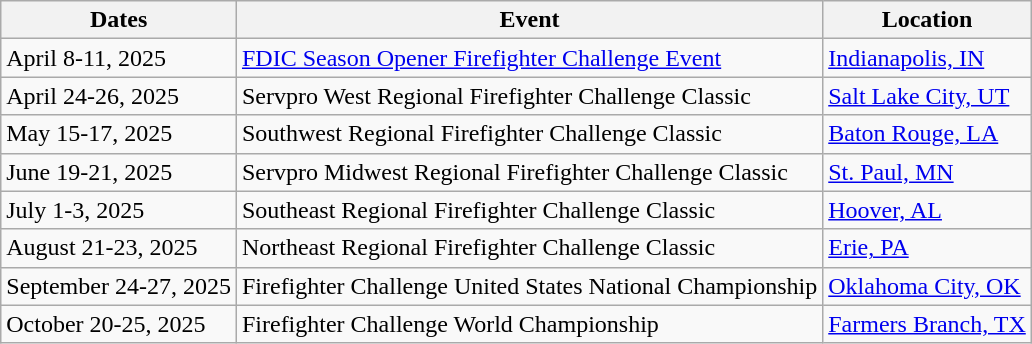<table class="wikitable">
<tr>
<th>Dates</th>
<th>Event</th>
<th>Location</th>
</tr>
<tr>
<td>April 8-11, 2025</td>
<td><a href='#'>FDIC Season Opener Firefighter Challenge Event</a></td>
<td><a href='#'>Indianapolis, IN</a></td>
</tr>
<tr>
<td>April 24-26, 2025</td>
<td>Servpro West Regional Firefighter Challenge Classic</td>
<td><a href='#'>Salt Lake City, UT</a></td>
</tr>
<tr>
<td>May 15-17, 2025</td>
<td>Southwest Regional Firefighter Challenge Classic</td>
<td><a href='#'>Baton Rouge, LA</a></td>
</tr>
<tr>
<td>June 19-21, 2025</td>
<td>Servpro Midwest Regional Firefighter Challenge Classic</td>
<td><a href='#'>St. Paul, MN</a></td>
</tr>
<tr>
<td>July 1-3, 2025</td>
<td>Southeast Regional Firefighter Challenge Classic</td>
<td><a href='#'>Hoover, AL</a></td>
</tr>
<tr>
<td>August 21-23, 2025</td>
<td>Northeast Regional Firefighter Challenge Classic</td>
<td><a href='#'>Erie, PA</a></td>
</tr>
<tr>
<td>September 24-27, 2025</td>
<td>Firefighter Challenge United States National Championship</td>
<td><a href='#'>Oklahoma City, OK</a></td>
</tr>
<tr>
<td>October 20-25, 2025</td>
<td>Firefighter Challenge World Championship</td>
<td><a href='#'>Farmers Branch, TX</a></td>
</tr>
</table>
